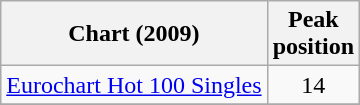<table class="wikitable sortable">
<tr>
<th>Chart (2009)</th>
<th>Peak <br>position</th>
</tr>
<tr>
<td><a href='#'>Eurochart Hot 100 Singles</a></td>
<td align="center">14</td>
</tr>
<tr>
</tr>
</table>
